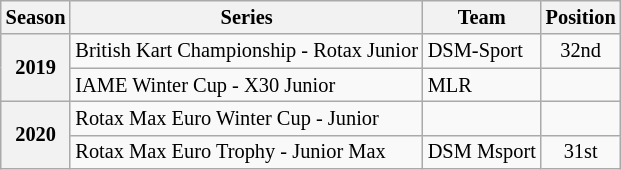<table class="wikitable" style="font-size: 85%; text-align:center">
<tr>
<th>Season</th>
<th>Series</th>
<th>Team</th>
<th>Position</th>
</tr>
<tr>
<th rowspan="2">2019</th>
<td align="left">British Kart Championship - Rotax Junior</td>
<td align="left">DSM-Sport</td>
<td>32nd</td>
</tr>
<tr>
<td align="left">IAME Winter Cup - X30 Junior</td>
<td align="left">MLR</td>
<td></td>
</tr>
<tr>
<th rowspan="2">2020</th>
<td align="left">Rotax Max Euro Winter Cup - Junior</td>
<td align="left"></td>
<td></td>
</tr>
<tr>
<td align="left">Rotax Max Euro Trophy - Junior Max</td>
<td align="left">DSM Msport</td>
<td>31st</td>
</tr>
</table>
